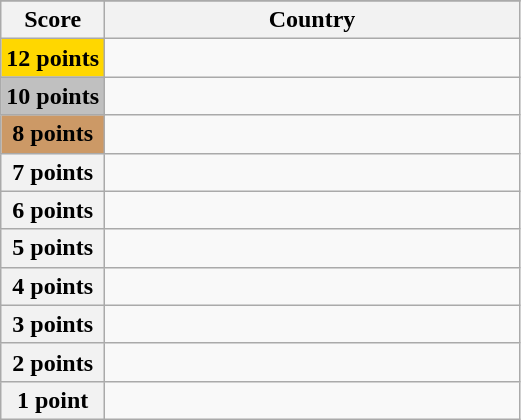<table class="wikitable">
<tr>
</tr>
<tr>
<th scope="col" width="20%">Score</th>
<th scope="col">Country</th>
</tr>
<tr>
<th scope="row" style="background:gold">12 points</th>
<td></td>
</tr>
<tr>
<th scope="row" style="background:silver">10 points</th>
<td></td>
</tr>
<tr>
<th scope="row" style="background:#CC9966">8 points</th>
<td></td>
</tr>
<tr>
<th scope="row">7 points</th>
<td></td>
</tr>
<tr>
<th scope="row">6 points</th>
<td></td>
</tr>
<tr>
<th scope="row">5 points</th>
<td></td>
</tr>
<tr>
<th scope="row">4 points</th>
<td></td>
</tr>
<tr>
<th scope="row">3 points</th>
<td></td>
</tr>
<tr>
<th scope="row">2 points</th>
<td></td>
</tr>
<tr>
<th scope="row">1 point</th>
<td></td>
</tr>
</table>
